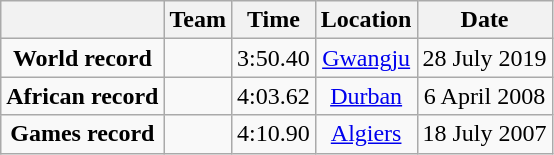<table class=wikitable style=text-align:center>
<tr>
<th></th>
<th>Team</th>
<th>Time</th>
<th>Location</th>
<th>Date</th>
</tr>
<tr>
<td><strong>World record</strong></td>
<td align=left></td>
<td align=left>3:50.40</td>
<td><a href='#'>Gwangju</a></td>
<td>28 July 2019</td>
</tr>
<tr>
<td><strong>African record</strong></td>
<td align=left></td>
<td align=left>4:03.62</td>
<td><a href='#'>Durban</a></td>
<td>6 April 2008</td>
</tr>
<tr>
<td><strong>Games record</strong></td>
<td align=left></td>
<td align=left>4:10.90</td>
<td><a href='#'>Algiers</a></td>
<td>18 July 2007</td>
</tr>
</table>
